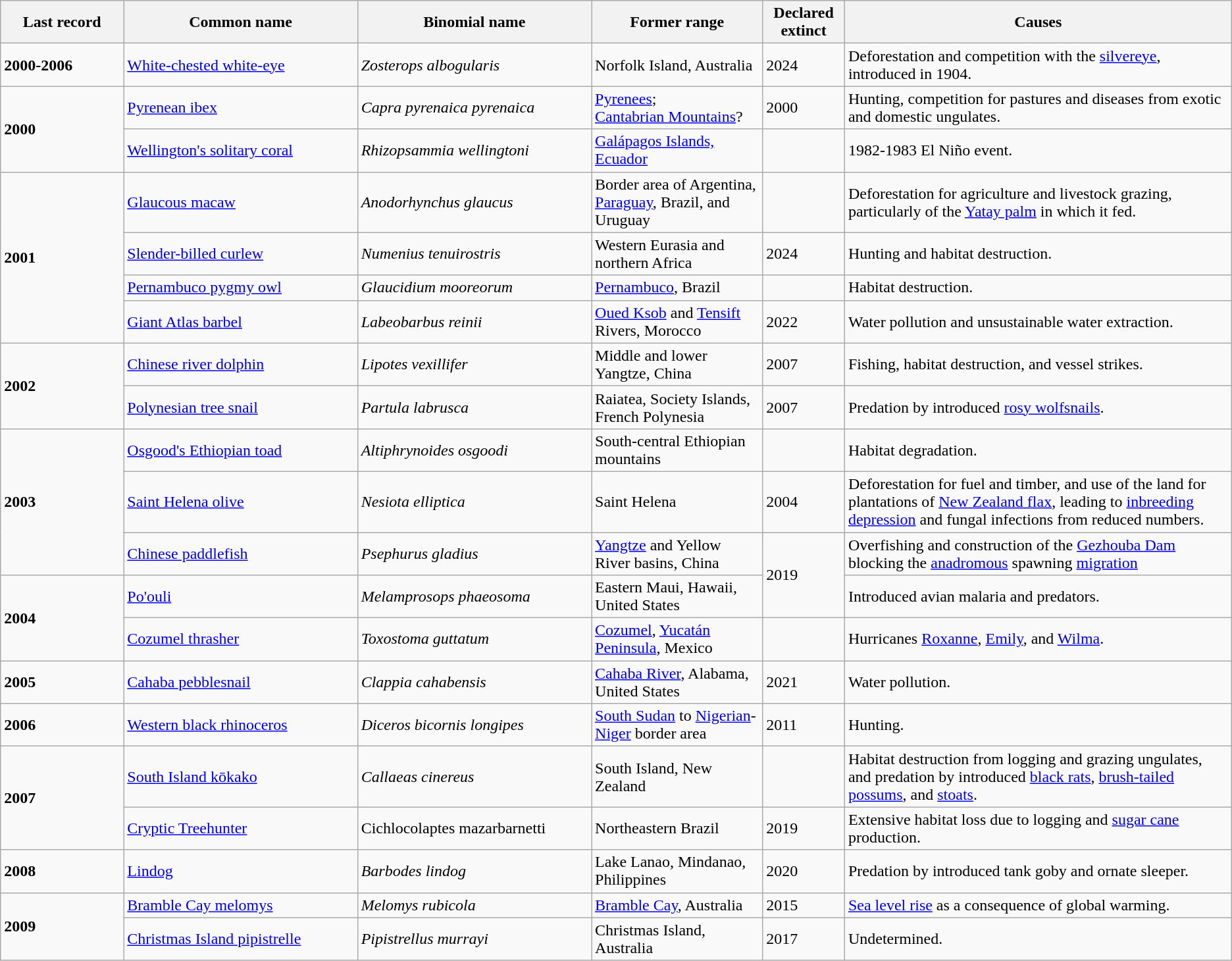<table class="wikitable sortable">
<tr>
<th style="width:10%;">Last record</th>
<th style="width:19%;">Common name</th>
<th style="width:19%;">Binomial name</th>
<th>Former range</th>
<th>Declared extinct</th>
<th>Causes</th>
</tr>
<tr>
<td><strong>2000-2006</strong></td>
<td><a href='#'>White-chested white-eye</a></td>
<td><em>Zosterops albogularis</em></td>
<td>Norfolk Island, Australia</td>
<td>2024 </td>
<td>Deforestation and competition with the <a href='#'>silvereye</a>, introduced in 1904.</td>
</tr>
<tr>
<td rowspan="2"><strong>2000</strong></td>
<td><a href='#'>Pyrenean ibex</a></td>
<td><em>Capra pyrenaica pyrenaica</em></td>
<td><a href='#'>Pyrenees</a>;<br><a href='#'>Cantabrian Mountains</a>?</td>
<td>2000 </td>
<td>Hunting, competition for pastures and diseases from exotic and domestic ungulates.</td>
</tr>
<tr>
<td><a href='#'>Wellington's solitary coral</a></td>
<td><em>Rhizopsammia wellingtoni</em></td>
<td><a href='#'>Galápagos Islands, Ecuador</a></td>
<td></td>
<td>1982-1983 El Niño event.</td>
</tr>
<tr>
<td rowspan="4"><strong>2001</strong></td>
<td><a href='#'>Glaucous macaw</a></td>
<td><em>Anodorhynchus glaucus</em></td>
<td>Border area of Argentina, <a href='#'>Paraguay</a>, Brazil, and Uruguay</td>
<td></td>
<td>Deforestation for agriculture and livestock grazing, particularly of the <a href='#'>Yatay palm</a> in which it fed.</td>
</tr>
<tr>
<td><a href='#'>Slender-billed curlew</a></td>
<td><em>Numenius tenuirostris</em></td>
<td>Western Eurasia and northern Africa</td>
<td>2024 </td>
<td>Hunting and habitat destruction.</td>
</tr>
<tr>
<td><a href='#'>Pernambuco pygmy owl</a></td>
<td><em>Glaucidium mooreorum</em></td>
<td><a href='#'>Pernambuco</a>, Brazil</td>
<td></td>
<td>Habitat destruction.</td>
</tr>
<tr>
<td><a href='#'>Giant Atlas barbel</a></td>
<td><em>Labeobarbus reinii</em></td>
<td><a href='#'>Oued Ksob</a> and <a href='#'>Tensift</a> Rivers, Morocco</td>
<td>2022 </td>
<td>Water pollution and unsustainable water extraction.</td>
</tr>
<tr>
<td rowspan="2"><strong>2002</strong></td>
<td><a href='#'>Chinese river dolphin</a></td>
<td><em>Lipotes vexillifer</em></td>
<td>Middle and lower Yangtze, China</td>
<td>2007</td>
<td>Fishing, habitat destruction, and vessel strikes.</td>
</tr>
<tr>
<td><a href='#'>Polynesian tree snail</a></td>
<td><em>Partula labrusca</em></td>
<td>Raiatea, Society Islands, French Polynesia</td>
<td>2007 </td>
<td>Predation by introduced <a href='#'>rosy wolfsnails</a>.</td>
</tr>
<tr>
<td rowspan="3"><strong>2003</strong></td>
<td><a href='#'>Osgood's Ethiopian toad</a></td>
<td><em>Altiphrynoides osgoodi</em></td>
<td>South-central Ethiopian mountains</td>
<td></td>
<td>Habitat degradation.</td>
</tr>
<tr>
<td><a href='#'>Saint Helena olive</a></td>
<td><em>Nesiota elliptica</em></td>
<td>Saint Helena</td>
<td>2004 </td>
<td>Deforestation for fuel and timber, and use of the land for plantations of <a href='#'>New Zealand flax</a>, leading to <a href='#'>inbreeding depression</a> and fungal infections from reduced numbers.</td>
</tr>
<tr>
<td><a href='#'>Chinese paddlefish</a></td>
<td><em>Psephurus gladius</em></td>
<td><a href='#'>Yangtze</a> and Yellow River basins, China</td>
<td rowspan="2">2019 </td>
<td>Overfishing and construction of the <a href='#'>Gezhouba Dam</a> blocking the <a href='#'>anadromous</a> spawning <a href='#'>migration</a></td>
</tr>
<tr>
<td rowspan="2"><strong>2004</strong></td>
<td><a href='#'>Po'ouli</a></td>
<td><em>Melamprosops phaeosoma</em></td>
<td>Eastern Maui, Hawaii, United States</td>
<td>Introduced avian malaria and predators.</td>
</tr>
<tr>
<td><a href='#'>Cozumel thrasher</a></td>
<td><em>Toxostoma guttatum</em></td>
<td><a href='#'>Cozumel</a>, <a href='#'>Yucatán Peninsula</a>, Mexico</td>
<td></td>
<td>Hurricanes <a href='#'>Roxanne</a>, <a href='#'>Emily</a>, and <a href='#'>Wilma</a>.</td>
</tr>
<tr>
<td><strong>2005</strong></td>
<td><a href='#'>Cahaba pebblesnail</a></td>
<td><em>Clappia cahabensis</em></td>
<td><a href='#'>Cahaba River</a>, Alabama, United States</td>
<td>2021 </td>
<td>Water pollution.</td>
</tr>
<tr>
<td><strong>2006</strong></td>
<td><a href='#'>Western black rhinoceros</a></td>
<td><em>Diceros bicornis longipes</em></td>
<td><a href='#'>South Sudan</a> to <a href='#'>Nigerian</a>-<a href='#'>Niger</a> border area</td>
<td>2011 </td>
<td>Hunting.</td>
</tr>
<tr>
<td rowspan="2"><strong>2007</strong></td>
<td><a href='#'>South Island kōkako</a></td>
<td><em>Callaeas cinereus</em></td>
<td>South Island, New Zealand</td>
<td></td>
<td>Habitat destruction from logging and grazing ungulates, and predation by introduced <a href='#'>black rats</a>, <a href='#'>brush-tailed possums</a>, and <a href='#'>stoats</a>.</td>
</tr>
<tr>
<td><a href='#'>Cryptic Treehunter</a></td>
<td>Cichlocolaptes mazarbarnetti</td>
<td>Northeastern Brazil</td>
<td>2019 </td>
<td>Extensive habitat loss due to logging and <a href='#'>sugar cane</a> production.</td>
</tr>
<tr>
<td><strong>2008</strong></td>
<td><a href='#'>Lindog</a></td>
<td><em>Barbodes lindog</em></td>
<td>Lake Lanao, Mindanao, Philippines</td>
<td>2020 </td>
<td>Predation by introduced tank goby and ornate sleeper.</td>
</tr>
<tr>
<td rowspan="2"><strong>2009</strong></td>
<td><a href='#'>Bramble Cay melomys</a></td>
<td><em>Melomys rubicola</em></td>
<td><a href='#'>Bramble Cay</a>, Australia</td>
<td>2015 </td>
<td><a href='#'>Sea level rise</a> as a consequence of global warming.</td>
</tr>
<tr>
<td><a href='#'>Christmas Island pipistrelle</a></td>
<td><em>Pipistrellus murrayi</em></td>
<td>Christmas Island, Australia</td>
<td>2017 </td>
<td>Undetermined.</td>
</tr>
</table>
